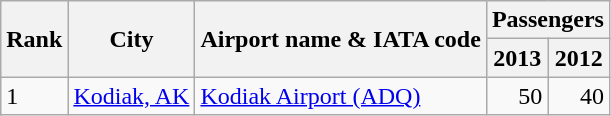<table class="wikitable">
<tr>
<th rowspan="2">Rank</th>
<th rowspan="2">City</th>
<th rowspan="2">Airport name & IATA code</th>
<th colspan="2">Passengers</th>
</tr>
<tr>
<th>2013</th>
<th>2012</th>
</tr>
<tr>
<td>1</td>
<td><a href='#'>Kodiak, AK</a></td>
<td><a href='#'>Kodiak Airport (ADQ)</a></td>
<td align="right">50</td>
<td align="right">40</td>
</tr>
</table>
